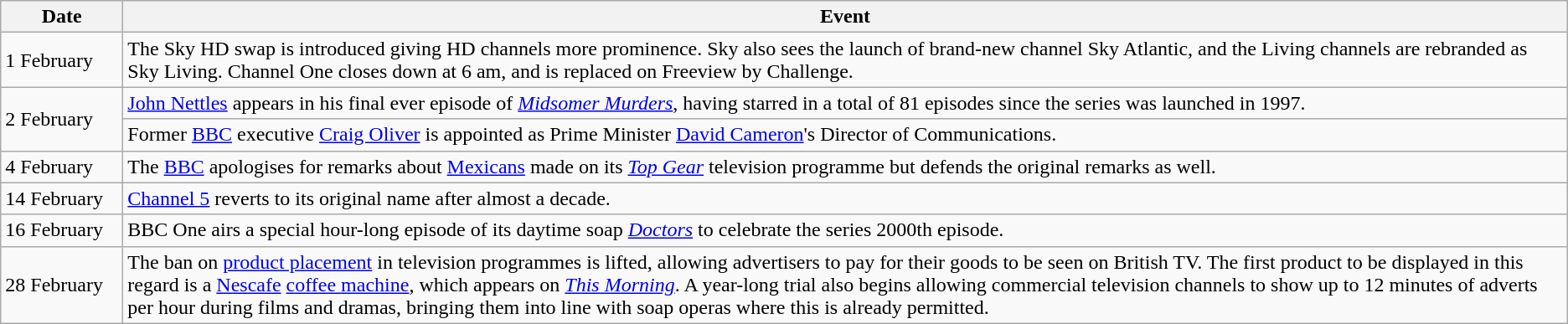<table class="wikitable">
<tr>
<th width=90>Date</th>
<th>Event</th>
</tr>
<tr>
<td>1 February</td>
<td>The Sky HD swap is introduced giving HD channels more prominence. Sky also sees the launch of brand-new channel Sky Atlantic, and the Living channels are rebranded as Sky Living. Channel One closes down at 6 am, and is replaced on Freeview by Challenge.</td>
</tr>
<tr>
<td rowspan=2>2 February</td>
<td><a href='#'>John Nettles</a> appears in his final ever episode of <em><a href='#'>Midsomer Murders</a></em>, having starred in a total of 81 episodes since the series was launched in 1997.</td>
</tr>
<tr>
<td>Former <a href='#'>BBC</a> executive <a href='#'>Craig Oliver</a> is appointed as Prime Minister <a href='#'>David Cameron</a>'s Director of Communications.</td>
</tr>
<tr>
<td>4 February</td>
<td>The <a href='#'>BBC</a> apologises for remarks about <a href='#'>Mexicans</a> made on its <em><a href='#'>Top Gear</a></em> television programme but defends the original remarks as well.</td>
</tr>
<tr>
<td>14 February</td>
<td><a href='#'>Channel 5</a> reverts to its original name after almost a decade.</td>
</tr>
<tr>
<td>16 February</td>
<td>BBC One airs a special hour-long episode of its daytime soap <em><a href='#'>Doctors</a></em> to celebrate the series 2000th episode.</td>
</tr>
<tr>
<td>28 February</td>
<td>The ban on <a href='#'>product placement</a> in television programmes is lifted, allowing advertisers to pay for their goods to be seen on British TV. The first product to be displayed in this regard is a <a href='#'>Nescafe</a> <a href='#'>coffee machine</a>, which appears on <em><a href='#'>This Morning</a></em>. A year-long trial also begins allowing commercial television channels to show up to 12 minutes of adverts per hour during films and dramas, bringing them into line with soap operas where this is already permitted.</td>
</tr>
</table>
